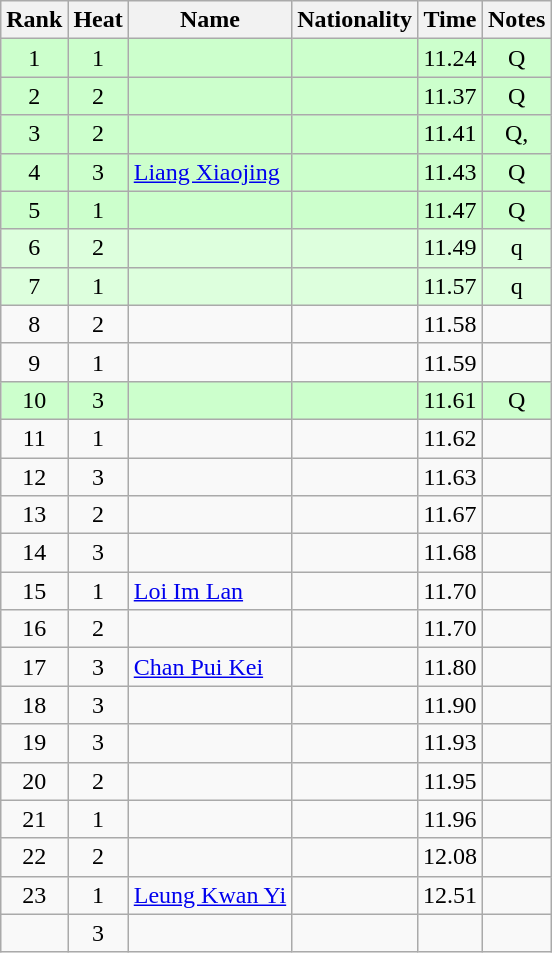<table class="wikitable sortable" style="text-align:center">
<tr>
<th>Rank</th>
<th>Heat</th>
<th>Name</th>
<th>Nationality</th>
<th>Time</th>
<th>Notes</th>
</tr>
<tr bgcolor=ccffcc>
<td>1</td>
<td>1</td>
<td align=left></td>
<td align=left></td>
<td>11.24</td>
<td>Q</td>
</tr>
<tr bgcolor=ccffcc>
<td>2</td>
<td>2</td>
<td align=left></td>
<td align=left></td>
<td>11.37</td>
<td>Q</td>
</tr>
<tr bgcolor=ccffcc>
<td>3</td>
<td>2</td>
<td align=left></td>
<td align=left></td>
<td>11.41</td>
<td>Q, </td>
</tr>
<tr bgcolor=ccffcc>
<td>4</td>
<td>3</td>
<td align=left><a href='#'>Liang Xiaojing</a></td>
<td align=left></td>
<td>11.43</td>
<td>Q</td>
</tr>
<tr bgcolor=ccffcc>
<td>5</td>
<td>1</td>
<td align=left></td>
<td align=left></td>
<td>11.47</td>
<td>Q</td>
</tr>
<tr bgcolor=ddffdd>
<td>6</td>
<td>2</td>
<td align=left></td>
<td align=left></td>
<td>11.49</td>
<td>q</td>
</tr>
<tr bgcolor=ddffdd>
<td>7</td>
<td>1</td>
<td align=left></td>
<td align=left></td>
<td>11.57</td>
<td>q</td>
</tr>
<tr>
<td>8</td>
<td>2</td>
<td align=left></td>
<td align=left></td>
<td>11.58</td>
<td></td>
</tr>
<tr>
<td>9</td>
<td>1</td>
<td align=left></td>
<td align=left></td>
<td>11.59</td>
<td></td>
</tr>
<tr bgcolor=ccffcc>
<td>10</td>
<td>3</td>
<td align=left></td>
<td align=left></td>
<td>11.61</td>
<td>Q</td>
</tr>
<tr>
<td>11</td>
<td>1</td>
<td align=left></td>
<td align=left></td>
<td>11.62</td>
<td></td>
</tr>
<tr>
<td>12</td>
<td>3</td>
<td align=left></td>
<td align=left></td>
<td>11.63</td>
<td></td>
</tr>
<tr>
<td>13</td>
<td>2</td>
<td align=left></td>
<td align=left></td>
<td>11.67</td>
<td></td>
</tr>
<tr>
<td>14</td>
<td>3</td>
<td align=left></td>
<td align=left></td>
<td>11.68</td>
<td></td>
</tr>
<tr>
<td>15</td>
<td>1</td>
<td align=left><a href='#'>Loi Im Lan</a></td>
<td align=left></td>
<td>11.70</td>
<td></td>
</tr>
<tr>
<td>16</td>
<td>2</td>
<td align=left></td>
<td align=left></td>
<td>11.70</td>
<td></td>
</tr>
<tr>
<td>17</td>
<td>3</td>
<td align=left><a href='#'>Chan Pui Kei</a></td>
<td align=left></td>
<td>11.80</td>
<td></td>
</tr>
<tr>
<td>18</td>
<td>3</td>
<td align=left></td>
<td align=left></td>
<td>11.90</td>
<td></td>
</tr>
<tr>
<td>19</td>
<td>3</td>
<td align=left></td>
<td align=left></td>
<td>11.93</td>
<td></td>
</tr>
<tr>
<td>20</td>
<td>2</td>
<td align=left></td>
<td align=left></td>
<td>11.95</td>
<td></td>
</tr>
<tr>
<td>21</td>
<td>1</td>
<td align=left></td>
<td align=left></td>
<td>11.96</td>
<td></td>
</tr>
<tr>
<td>22</td>
<td>2</td>
<td align=left></td>
<td align=left></td>
<td>12.08</td>
<td></td>
</tr>
<tr>
<td>23</td>
<td>1</td>
<td align=left><a href='#'>Leung Kwan Yi</a></td>
<td align=left></td>
<td>12.51</td>
<td></td>
</tr>
<tr>
<td></td>
<td>3</td>
<td align=left></td>
<td align=left></td>
<td></td>
<td></td>
</tr>
</table>
